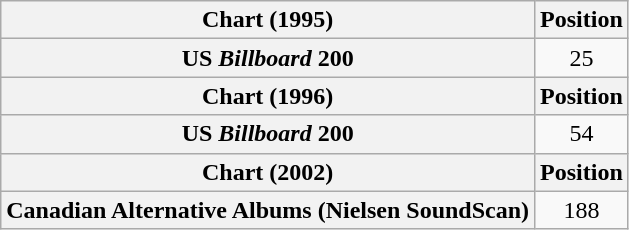<table class="wikitable plainrowheaders" style="text-align:center">
<tr>
<th scope="col">Chart (1995)</th>
<th scope="col">Position</th>
</tr>
<tr>
<th scope="row">US <em>Billboard</em> 200</th>
<td>25</td>
</tr>
<tr>
<th scope="col">Chart (1996)</th>
<th scope="col">Position</th>
</tr>
<tr>
<th scope="row">US <em>Billboard</em> 200</th>
<td>54</td>
</tr>
<tr>
<th scope="col">Chart (2002)</th>
<th scope="col">Position</th>
</tr>
<tr>
<th scope="row">Canadian Alternative Albums (Nielsen SoundScan)</th>
<td>188</td>
</tr>
</table>
